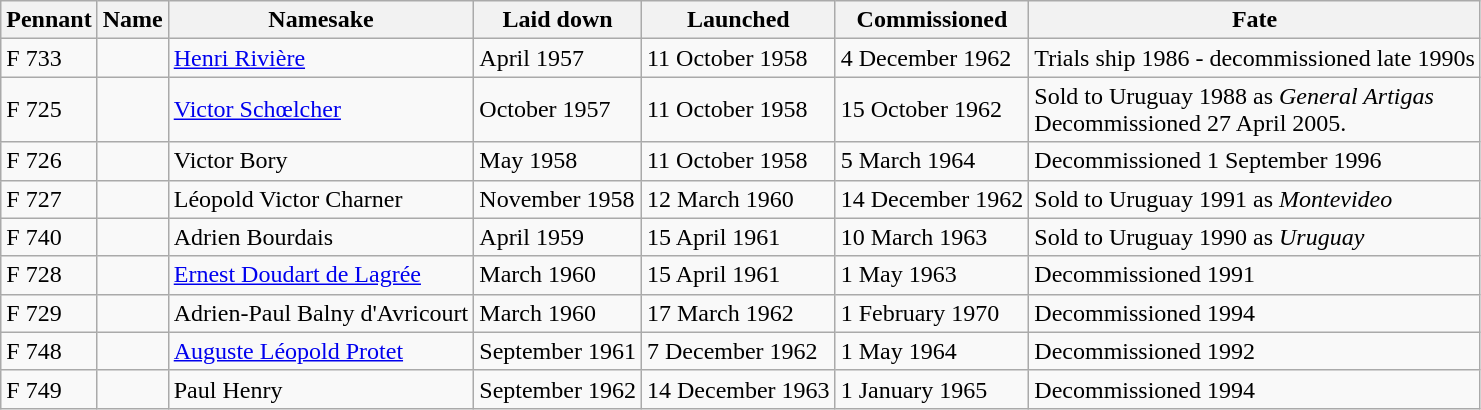<table class="wikitable">
<tr>
<th>Pennant</th>
<th>Name</th>
<th>Namesake</th>
<th>Laid down</th>
<th>Launched</th>
<th>Commissioned</th>
<th>Fate</th>
</tr>
<tr>
<td>F 733</td>
<td></td>
<td><a href='#'>Henri Rivière</a></td>
<td>April 1957</td>
<td>11 October 1958</td>
<td>4 December 1962</td>
<td>Trials ship 1986 - decommissioned late 1990s</td>
</tr>
<tr>
<td>F 725</td>
<td></td>
<td><a href='#'>Victor Schœlcher</a></td>
<td>October 1957</td>
<td>11 October 1958</td>
<td>15 October 1962</td>
<td>Sold to Uruguay 1988 as <em>General Artigas</em><br>Decommissioned 27 April 2005.</td>
</tr>
<tr>
<td>F 726</td>
<td></td>
<td>Victor Bory</td>
<td>May 1958</td>
<td>11 October 1958</td>
<td>5 March 1964</td>
<td>Decommissioned 1 September 1996</td>
</tr>
<tr>
<td>F 727</td>
<td></td>
<td>Léopold Victor Charner</td>
<td>November 1958</td>
<td>12 March 1960</td>
<td>14 December 1962</td>
<td>Sold to Uruguay 1991 as <em>Montevideo</em></td>
</tr>
<tr>
<td>F 740</td>
<td></td>
<td>Adrien Bourdais</td>
<td>April 1959</td>
<td>15 April 1961</td>
<td>10 March 1963</td>
<td>Sold to Uruguay 1990 as <em>Uruguay</em></td>
</tr>
<tr>
<td>F 728</td>
<td></td>
<td><a href='#'>Ernest Doudart de Lagrée</a></td>
<td>March 1960</td>
<td>15 April 1961</td>
<td>1 May 1963</td>
<td>Decommissioned 1991</td>
</tr>
<tr>
<td>F 729</td>
<td></td>
<td>Adrien-Paul Balny d'Avricourt</td>
<td>March 1960</td>
<td>17 March 1962</td>
<td>1 February 1970</td>
<td>Decommissioned 1994</td>
</tr>
<tr>
<td>F 748</td>
<td></td>
<td><a href='#'>Auguste Léopold Protet</a></td>
<td>September 1961</td>
<td>7 December 1962</td>
<td>1 May 1964</td>
<td>Decommissioned 1992</td>
</tr>
<tr>
<td>F 749</td>
<td></td>
<td>Paul Henry</td>
<td>September 1962</td>
<td>14 December 1963</td>
<td>1 January 1965</td>
<td>Decommissioned 1994</td>
</tr>
</table>
